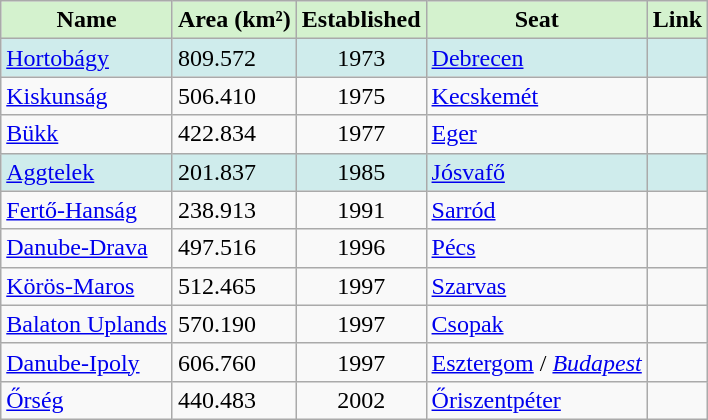<table class="wikitable sortable">
<tr>
<th style=background:#D4F2CE;><strong>Name</strong></th>
<th style=background:#D4F2CE;><strong>Area (km²)</strong></th>
<th style=background:#D4F2CE;><strong>Established</strong></th>
<th style=background:#D4F2CE;><strong>Seat</strong></th>
<th style=background:#D4F2CE;><strong>Link</strong></th>
</tr>
<tr bgcolor="#CFECEC">
<td><a href='#'>Hortobágy</a></td>
<td>809.572</td>
<td style="text-align:center;">1973</td>
<td><a href='#'>Debrecen</a></td>
<td></td>
</tr>
<tr>
<td><a href='#'>Kiskunság</a></td>
<td>506.410</td>
<td style="text-align:center;">1975</td>
<td><a href='#'>Kecskemét</a></td>
<td></td>
</tr>
<tr>
<td><a href='#'>Bükk</a></td>
<td>422.834</td>
<td style="text-align:center;">1977</td>
<td><a href='#'>Eger</a></td>
<td></td>
</tr>
<tr bgcolor="#CFECEC">
<td><a href='#'>Aggtelek</a></td>
<td>201.837</td>
<td style="text-align:center;">1985</td>
<td><a href='#'>Jósvafő</a></td>
<td></td>
</tr>
<tr>
<td><a href='#'>Fertő-Hanság</a></td>
<td>238.913</td>
<td style="text-align:center;">1991</td>
<td><a href='#'>Sarród</a></td>
<td></td>
</tr>
<tr>
<td><a href='#'>Danube-Drava</a></td>
<td>497.516</td>
<td style="text-align:center;">1996</td>
<td><a href='#'>Pécs</a></td>
<td></td>
</tr>
<tr>
<td><a href='#'>Körös-Maros</a></td>
<td>512.465</td>
<td style="text-align:center;">1997</td>
<td><a href='#'>Szarvas</a></td>
<td></td>
</tr>
<tr>
<td><a href='#'>Balaton Uplands</a></td>
<td>570.190</td>
<td style="text-align:center;">1997</td>
<td><a href='#'>Csopak</a></td>
<td></td>
</tr>
<tr>
<td><a href='#'>Danube-Ipoly</a></td>
<td>606.760</td>
<td style="text-align:center;">1997</td>
<td><a href='#'>Esztergom</a> / <em><a href='#'>Budapest</a></em></td>
<td></td>
</tr>
<tr>
<td><a href='#'>Őrség</a></td>
<td>440.483</td>
<td style="text-align:center;">2002</td>
<td><a href='#'>Őriszentpéter</a></td>
<td></td>
</tr>
</table>
